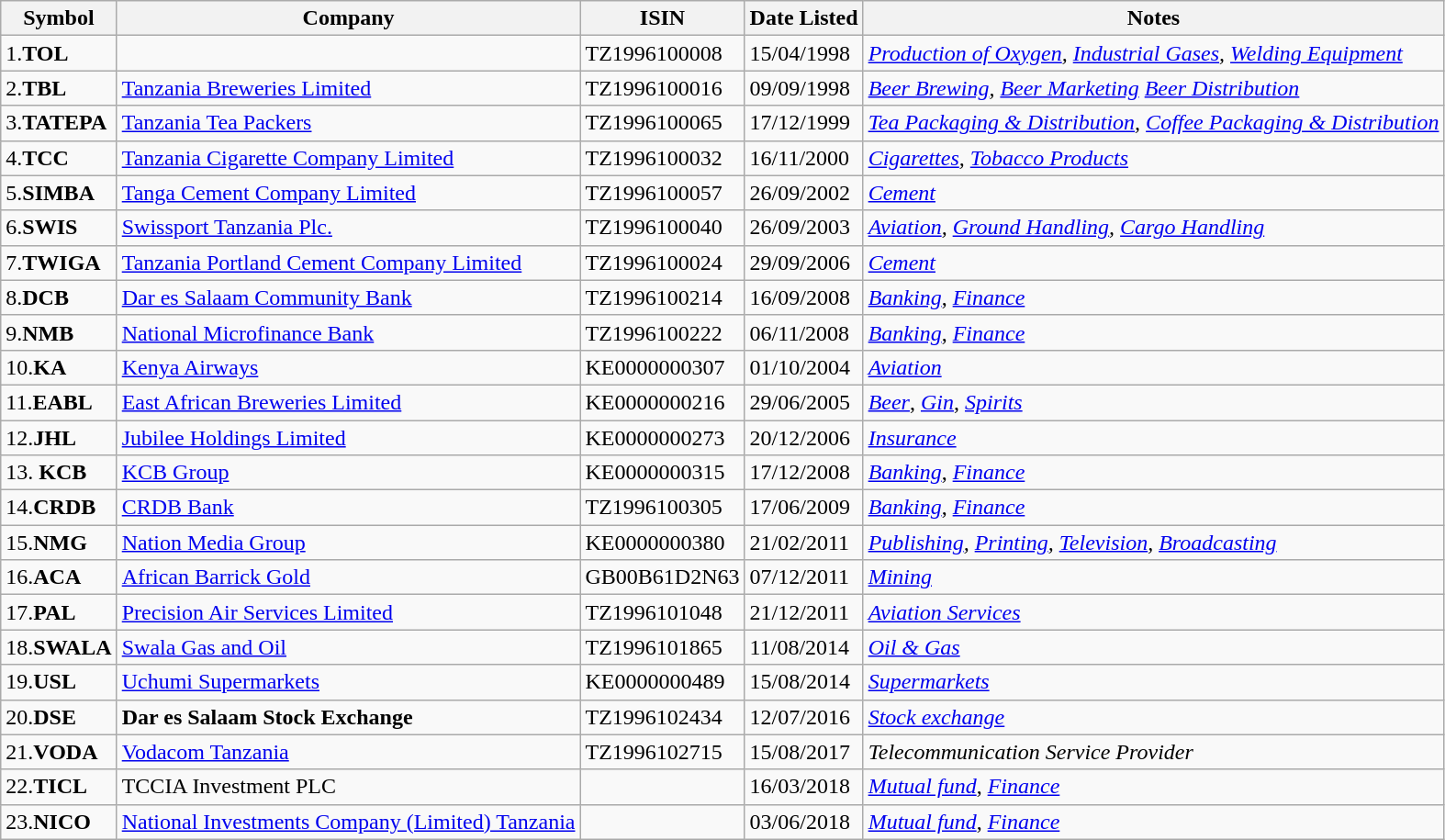<table class="wikitable">
<tr>
<th>Symbol</th>
<th>Company</th>
<th>ISIN</th>
<th>Date Listed</th>
<th>Notes</th>
</tr>
<tr>
<td>1.<strong>TOL</strong></td>
<td></td>
<td>TZ1996100008</td>
<td>15/04/1998</td>
<td><em><a href='#'>Production of Oxygen</a>, <a href='#'>Industrial Gases</a>, <a href='#'>Welding Equipment</a></em></td>
</tr>
<tr>
<td>2.<strong>TBL</strong></td>
<td><a href='#'>Tanzania Breweries Limited</a></td>
<td>TZ1996100016</td>
<td>09/09/1998</td>
<td><em><a href='#'>Beer Brewing</a>, <a href='#'>Beer Marketing</a> <a href='#'>Beer Distribution</a></em></td>
</tr>
<tr>
<td>3.<strong>TATEPA</strong></td>
<td><a href='#'>Tanzania Tea Packers</a></td>
<td>TZ1996100065</td>
<td>17/12/1999</td>
<td><em><a href='#'>Tea Packaging & Distribution</a>, <a href='#'>Coffee Packaging & Distribution</a></em></td>
</tr>
<tr>
<td>4.<strong>TCC</strong></td>
<td><a href='#'>Tanzania Cigarette Company Limited</a></td>
<td>TZ1996100032</td>
<td>16/11/2000</td>
<td><em><a href='#'>Cigarettes</a>, <a href='#'>Tobacco Products</a></em></td>
</tr>
<tr>
<td>5.<strong>SIMBA</strong></td>
<td><a href='#'>Tanga Cement Company Limited</a></td>
<td>TZ1996100057</td>
<td>26/09/2002</td>
<td><em><a href='#'>Cement</a></em></td>
</tr>
<tr>
<td>6.<strong>SWIS</strong></td>
<td><a href='#'>Swissport Tanzania Plc.</a></td>
<td>TZ1996100040</td>
<td>26/09/2003</td>
<td><em><a href='#'>Aviation</a>, <a href='#'>Ground Handling</a>, <a href='#'>Cargo Handling</a></em></td>
</tr>
<tr>
<td>7.<strong>TWIGA</strong></td>
<td><a href='#'>Tanzania Portland Cement Company Limited</a></td>
<td>TZ1996100024</td>
<td>29/09/2006</td>
<td><em><a href='#'>Cement</a></em></td>
</tr>
<tr>
<td>8.<strong>DCB</strong></td>
<td><a href='#'>Dar es Salaam Community Bank</a></td>
<td>TZ1996100214</td>
<td>16/09/2008</td>
<td><em><a href='#'>Banking</a></em>, <em><a href='#'>Finance</a></em></td>
</tr>
<tr>
<td>9.<strong>NMB</strong></td>
<td><a href='#'>National Microfinance Bank</a></td>
<td>TZ1996100222</td>
<td>06/11/2008</td>
<td><em><a href='#'>Banking</a></em>, <em><a href='#'>Finance</a></em></td>
</tr>
<tr>
<td>10.<strong>KA</strong></td>
<td><a href='#'>Kenya Airways</a></td>
<td>KE0000000307</td>
<td>01/10/2004</td>
<td><em><a href='#'>Aviation</a></em></td>
</tr>
<tr>
<td>11.<strong>EABL</strong></td>
<td><a href='#'>East African Breweries Limited</a></td>
<td>KE0000000216</td>
<td>29/06/2005</td>
<td><em><a href='#'>Beer</a></em>, <em><a href='#'>Gin</a></em>, <em><a href='#'>Spirits</a></em></td>
</tr>
<tr>
<td>12.<strong>JHL</strong></td>
<td><a href='#'>Jubilee Holdings Limited</a></td>
<td>KE0000000273</td>
<td>20/12/2006</td>
<td><em><a href='#'>Insurance</a></em></td>
</tr>
<tr>
<td>13. <strong>KCB</strong></td>
<td><a href='#'>KCB Group</a></td>
<td>KE0000000315</td>
<td>17/12/2008</td>
<td><em><a href='#'>Banking</a></em>, <em><a href='#'>Finance</a></em></td>
</tr>
<tr>
<td>14.<strong>CRDB</strong></td>
<td><a href='#'>CRDB Bank</a></td>
<td>TZ1996100305</td>
<td>17/06/2009</td>
<td><em><a href='#'>Banking</a></em>, <em><a href='#'>Finance</a></em></td>
</tr>
<tr>
<td>15.<strong>NMG</strong></td>
<td><a href='#'>Nation Media Group</a></td>
<td>KE0000000380</td>
<td>21/02/2011</td>
<td><em><a href='#'>Publishing</a>, <a href='#'>Printing</a>, <a href='#'>Television</a>, <a href='#'>Broadcasting</a></em></td>
</tr>
<tr>
<td>16.<strong>ACA</strong></td>
<td><a href='#'>African Barrick Gold</a></td>
<td>GB00B61D2N63</td>
<td>07/12/2011</td>
<td><em><a href='#'>Mining</a></em></td>
</tr>
<tr>
<td>17.<strong>PAL</strong></td>
<td><a href='#'>Precision Air Services Limited</a></td>
<td>TZ1996101048</td>
<td>21/12/2011</td>
<td><em><a href='#'>Aviation Services</a></em></td>
</tr>
<tr>
<td>18.<strong>SWALA</strong></td>
<td><a href='#'>Swala Gas and Oil</a></td>
<td>TZ1996101865</td>
<td>11/08/2014</td>
<td><em><a href='#'>Oil & Gas</a></em></td>
</tr>
<tr>
<td>19.<strong>USL</strong></td>
<td><a href='#'>Uchumi Supermarkets</a></td>
<td>KE0000000489</td>
<td>15/08/2014</td>
<td><em><a href='#'>Supermarkets</a></em></td>
</tr>
<tr>
<td>20.<strong>DSE</strong></td>
<td><strong>Dar es Salaam Stock Exchange</strong></td>
<td>TZ1996102434</td>
<td>12/07/2016</td>
<td><em><a href='#'>Stock exchange</a></em></td>
</tr>
<tr>
<td>21.<strong>VODA</strong></td>
<td><a href='#'>Vodacom Tanzania</a></td>
<td>TZ1996102715</td>
<td>15/08/2017</td>
<td><em>Telecommunication Service Provider</em></td>
</tr>
<tr>
<td>22.<strong>TICL</strong></td>
<td>TCCIA Investment PLC</td>
<td></td>
<td>16/03/2018</td>
<td><em><a href='#'>Mutual fund</a></em>, <em><a href='#'>Finance</a></em></td>
</tr>
<tr>
<td>23.<strong>NICO</strong></td>
<td><a href='#'>National Investments Company (Limited) Tanzania</a></td>
<td></td>
<td>03/06/2018</td>
<td><em><a href='#'>Mutual fund</a></em>, <em><a href='#'>Finance</a></em></td>
</tr>
</table>
